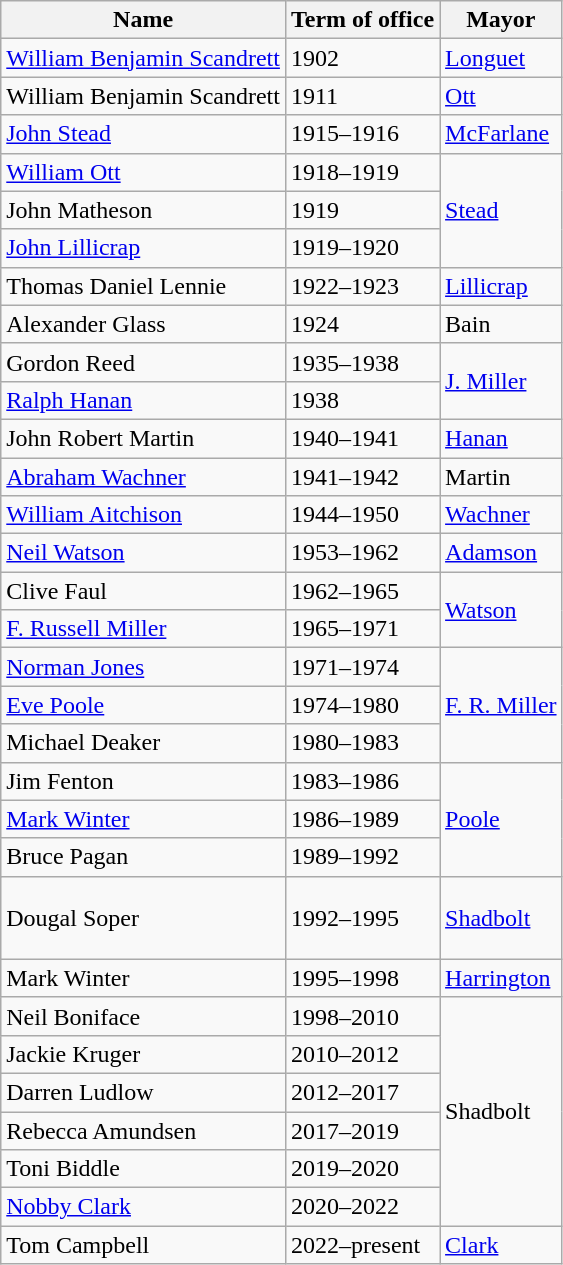<table class="wikitable">
<tr>
<th>Name</th>
<th>Term of office</th>
<th>Mayor</th>
</tr>
<tr>
<td><a href='#'>William Benjamin Scandrett</a></td>
<td>1902</td>
<td><a href='#'>Longuet</a></td>
</tr>
<tr>
<td>William Benjamin Scandrett</td>
<td>1911</td>
<td><a href='#'>Ott</a></td>
</tr>
<tr>
<td><a href='#'>John Stead</a></td>
<td>1915–1916</td>
<td><a href='#'>McFarlane</a></td>
</tr>
<tr>
<td><a href='#'>William Ott</a></td>
<td>1918–1919</td>
<td rowspan=3><a href='#'>Stead</a></td>
</tr>
<tr>
<td>John Matheson</td>
<td>1919</td>
</tr>
<tr>
<td><a href='#'>John Lillicrap</a></td>
<td>1919–1920</td>
</tr>
<tr>
<td>Thomas Daniel Lennie</td>
<td>1922–1923</td>
<td><a href='#'>Lillicrap</a></td>
</tr>
<tr>
<td>Alexander Glass</td>
<td>1924</td>
<td>Bain</td>
</tr>
<tr>
<td>Gordon Reed</td>
<td>1935–1938</td>
<td rowspan=2><a href='#'>J. Miller</a></td>
</tr>
<tr>
<td><a href='#'>Ralph Hanan</a></td>
<td>1938</td>
</tr>
<tr>
<td>John Robert Martin</td>
<td>1940–1941</td>
<td><a href='#'>Hanan</a></td>
</tr>
<tr>
<td><a href='#'>Abraham Wachner</a></td>
<td>1941–1942</td>
<td>Martin</td>
</tr>
<tr>
<td><a href='#'>William Aitchison</a></td>
<td>1944–1950</td>
<td><a href='#'>Wachner</a></td>
</tr>
<tr>
<td><a href='#'>Neil Watson</a></td>
<td>1953–1962</td>
<td><a href='#'>Adamson</a></td>
</tr>
<tr>
<td>Clive Faul</td>
<td>1962–1965</td>
<td rowspan=2><a href='#'>Watson</a></td>
</tr>
<tr>
<td><a href='#'>F. Russell Miller</a></td>
<td>1965–1971</td>
</tr>
<tr>
<td><a href='#'>Norman Jones</a></td>
<td>1971–1974</td>
<td rowspan=3><a href='#'>F. R. Miller</a></td>
</tr>
<tr>
<td><a href='#'>Eve Poole</a></td>
<td>1974–1980</td>
</tr>
<tr>
<td>Michael Deaker</td>
<td>1980–1983</td>
</tr>
<tr>
<td>Jim Fenton</td>
<td>1983–1986</td>
<td rowspan=4><a href='#'>Poole</a></td>
</tr>
<tr>
<td><a href='#'>Mark Winter</a></td>
<td>1986–1989</td>
</tr>
<tr>
<td>Bruce Pagan</td>
<td>1989–1992</td>
</tr>
<tr>
<td rowspan=2 style="height: 3em;">Dougal Soper</td>
<td rowspan=2 style="height: 3em;">1992–1995</td>
</tr>
<tr>
<td><a href='#'>Shadbolt</a></td>
</tr>
<tr>
<td>Mark Winter</td>
<td>1995–1998</td>
<td><a href='#'>Harrington</a></td>
</tr>
<tr>
<td>Neil Boniface</td>
<td>1998–2010</td>
<td rowspan=6>Shadbolt</td>
</tr>
<tr>
<td>Jackie Kruger</td>
<td>2010–2012</td>
</tr>
<tr>
<td>Darren Ludlow</td>
<td>2012–2017</td>
</tr>
<tr>
<td>Rebecca Amundsen</td>
<td>2017–2019</td>
</tr>
<tr>
<td>Toni Biddle</td>
<td>2019–2020</td>
</tr>
<tr>
<td><a href='#'>Nobby Clark</a></td>
<td>2020–2022</td>
</tr>
<tr>
<td>Tom Campbell</td>
<td>2022–present</td>
<td><a href='#'>Clark</a></td>
</tr>
</table>
